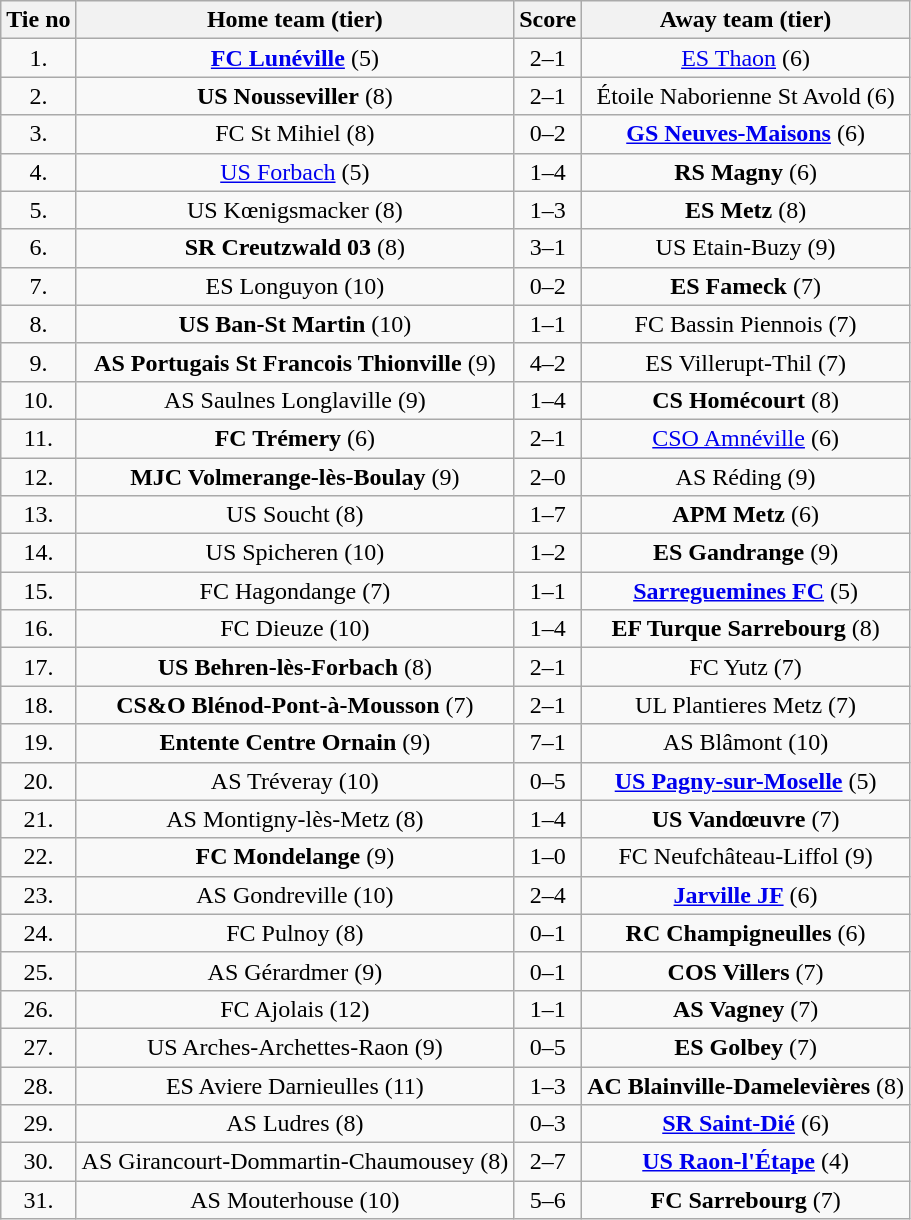<table class="wikitable" style="text-align: center">
<tr>
<th>Tie no</th>
<th>Home team (tier)</th>
<th>Score</th>
<th>Away team (tier)</th>
</tr>
<tr>
<td>1.</td>
<td><strong><a href='#'>FC Lunéville</a></strong> (5)</td>
<td>2–1</td>
<td><a href='#'>ES Thaon</a> (6)</td>
</tr>
<tr>
<td>2.</td>
<td><strong>US Nousseviller</strong> (8)</td>
<td>2–1</td>
<td>Étoile Naborienne St Avold (6)</td>
</tr>
<tr>
<td>3.</td>
<td>FC St Mihiel (8)</td>
<td>0–2</td>
<td><strong><a href='#'>GS Neuves-Maisons</a></strong> (6)</td>
</tr>
<tr>
<td>4.</td>
<td><a href='#'>US Forbach</a> (5)</td>
<td>1–4</td>
<td><strong>RS Magny</strong> (6)</td>
</tr>
<tr>
<td>5.</td>
<td>US Kœnigsmacker (8)</td>
<td>1–3</td>
<td><strong>ES Metz</strong> (8)</td>
</tr>
<tr>
<td>6.</td>
<td><strong>SR Creutzwald 03</strong> (8)</td>
<td>3–1</td>
<td>US Etain-Buzy (9)</td>
</tr>
<tr>
<td>7.</td>
<td>ES Longuyon (10)</td>
<td>0–2</td>
<td><strong>ES Fameck</strong> (7)</td>
</tr>
<tr>
<td>8.</td>
<td><strong>US Ban-St Martin</strong> (10)</td>
<td>1–1 </td>
<td>FC Bassin Piennois (7)</td>
</tr>
<tr>
<td>9.</td>
<td><strong>AS Portugais St Francois Thionville</strong> (9)</td>
<td>4–2</td>
<td>ES Villerupt-Thil (7)</td>
</tr>
<tr>
<td>10.</td>
<td>AS Saulnes Longlaville (9)</td>
<td>1–4</td>
<td><strong>CS Homécourt</strong> (8)</td>
</tr>
<tr>
<td>11.</td>
<td><strong>FC Trémery</strong> (6)</td>
<td>2–1 </td>
<td><a href='#'>CSO Amnéville</a> (6)</td>
</tr>
<tr>
<td>12.</td>
<td><strong>MJC Volmerange-lès-Boulay</strong> (9)</td>
<td>2–0</td>
<td>AS Réding (9)</td>
</tr>
<tr>
<td>13.</td>
<td>US Soucht (8)</td>
<td>1–7</td>
<td><strong>APM Metz</strong> (6)</td>
</tr>
<tr>
<td>14.</td>
<td>US Spicheren (10)</td>
<td>1–2</td>
<td><strong>ES Gandrange</strong> (9)</td>
</tr>
<tr>
<td>15.</td>
<td>FC Hagondange (7)</td>
<td>1–1 </td>
<td><strong><a href='#'>Sarreguemines FC</a></strong> (5)</td>
</tr>
<tr>
<td>16.</td>
<td>FC Dieuze (10)</td>
<td>1–4</td>
<td><strong>EF Turque Sarrebourg</strong> (8)</td>
</tr>
<tr>
<td>17.</td>
<td><strong>US Behren-lès-Forbach</strong> (8)</td>
<td>2–1</td>
<td>FC Yutz (7)</td>
</tr>
<tr>
<td>18.</td>
<td><strong>CS&O Blénod-Pont-à-Mousson</strong> (7)</td>
<td>2–1</td>
<td>UL Plantieres Metz (7)</td>
</tr>
<tr>
<td>19.</td>
<td><strong>Entente Centre Ornain</strong> (9)</td>
<td>7–1</td>
<td>AS Blâmont (10)</td>
</tr>
<tr>
<td>20.</td>
<td>AS Tréveray (10)</td>
<td>0–5</td>
<td><strong><a href='#'>US Pagny-sur-Moselle</a></strong> (5)</td>
</tr>
<tr>
<td>21.</td>
<td>AS Montigny-lès-Metz (8)</td>
<td>1–4</td>
<td><strong>US Vandœuvre</strong> (7)</td>
</tr>
<tr>
<td>22.</td>
<td><strong>FC Mondelange</strong> (9)</td>
<td>1–0</td>
<td>FC Neufchâteau-Liffol (9)</td>
</tr>
<tr>
<td>23.</td>
<td>AS Gondreville (10)</td>
<td>2–4</td>
<td><strong><a href='#'>Jarville JF</a></strong> (6)</td>
</tr>
<tr>
<td>24.</td>
<td>FC Pulnoy (8)</td>
<td>0–1</td>
<td><strong>RC Champigneulles</strong> (6)</td>
</tr>
<tr>
<td>25.</td>
<td>AS Gérardmer (9)</td>
<td>0–1 </td>
<td><strong>COS Villers</strong> (7)</td>
</tr>
<tr>
<td>26.</td>
<td>FC Ajolais (12)</td>
<td>1–1 </td>
<td><strong>AS Vagney</strong> (7)</td>
</tr>
<tr>
<td>27.</td>
<td>US Arches-Archettes-Raon (9)</td>
<td>0–5</td>
<td><strong>ES Golbey</strong> (7)</td>
</tr>
<tr>
<td>28.</td>
<td>ES Aviere Darnieulles (11)</td>
<td>1–3</td>
<td><strong>AC Blainville-Damelevières</strong> (8)</td>
</tr>
<tr>
<td>29.</td>
<td>AS Ludres (8)</td>
<td>0–3</td>
<td><strong><a href='#'>SR Saint-Dié</a></strong> (6)</td>
</tr>
<tr>
<td>30.</td>
<td>AS Girancourt-Dommartin-Chaumousey (8)</td>
<td>2–7</td>
<td><strong><a href='#'>US Raon-l'Étape</a></strong> (4)</td>
</tr>
<tr>
<td>31.</td>
<td>AS Mouterhouse (10)</td>
<td>5–6 </td>
<td><strong>FC Sarrebourg</strong> (7)</td>
</tr>
</table>
